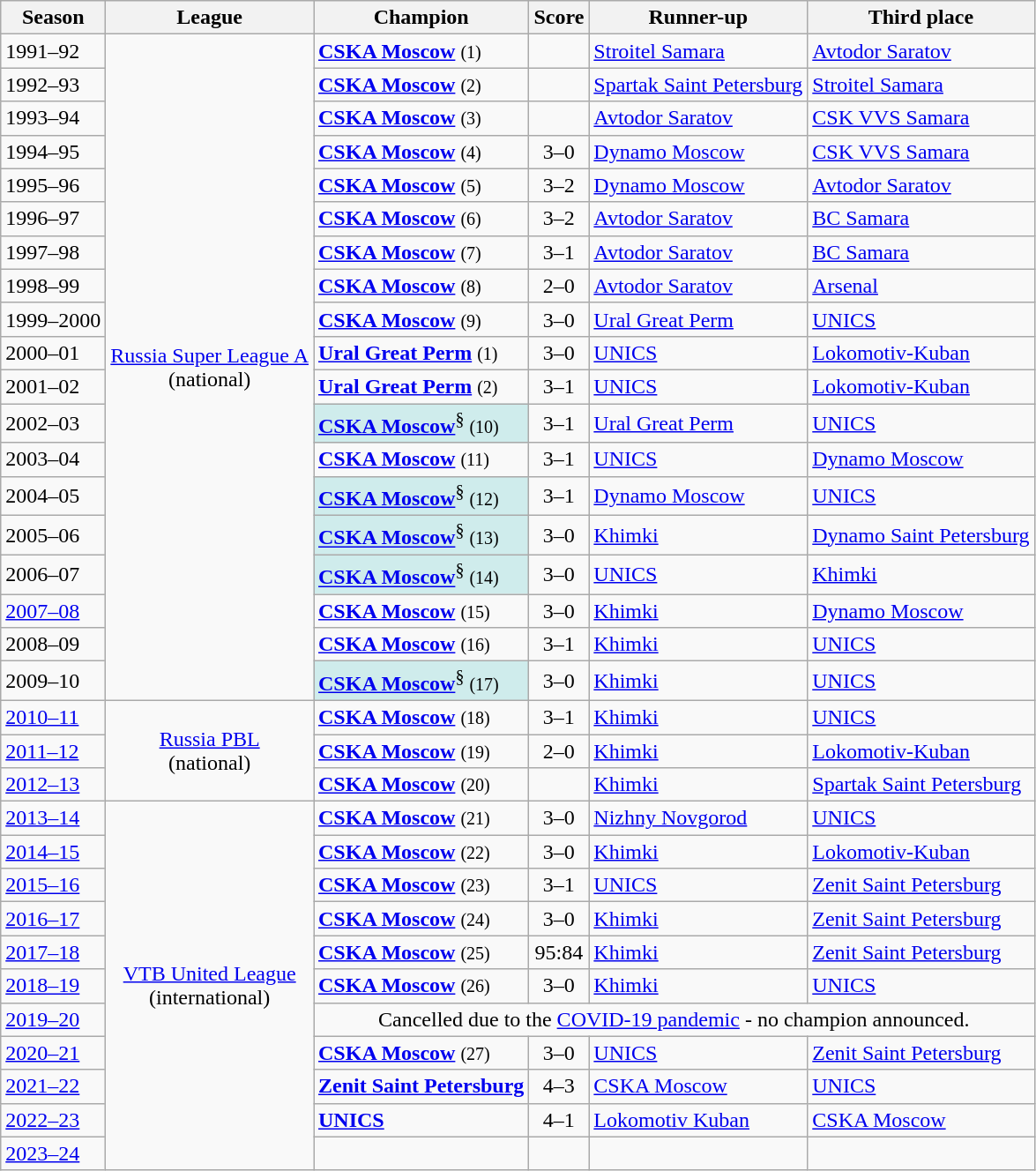<table class="wikitable">
<tr>
<th>Season</th>
<th>League</th>
<th>Champion</th>
<th>Score</th>
<th>Runner-up</th>
<th>Third place</th>
</tr>
<tr>
<td>1991–92</td>
<td rowspan="19" style="text-align:center;"><a href='#'>Russia Super League A</a> <br> (national)</td>
<td><strong><a href='#'>CSKA Moscow</a></strong> <small>(1)</small></td>
<td></td>
<td><a href='#'>Stroitel Samara</a></td>
<td><a href='#'>Avtodor Saratov</a></td>
</tr>
<tr>
<td>1992–93</td>
<td><strong><a href='#'>CSKA Moscow</a></strong> <small>(2)</small></td>
<td></td>
<td><a href='#'>Spartak Saint Petersburg</a></td>
<td><a href='#'>Stroitel Samara</a></td>
</tr>
<tr>
<td>1993–94</td>
<td><strong><a href='#'>CSKA Moscow</a></strong> <small>(3)</small></td>
<td></td>
<td><a href='#'>Avtodor Saratov</a></td>
<td><a href='#'>CSK VVS Samara</a></td>
</tr>
<tr>
<td>1994–95</td>
<td><strong><a href='#'>CSKA Moscow</a></strong> <small>(4)</small></td>
<td style="text-align:center;">3–0</td>
<td><a href='#'>Dynamo Moscow</a></td>
<td><a href='#'>CSK VVS Samara</a></td>
</tr>
<tr>
<td>1995–96</td>
<td><strong><a href='#'>CSKA Moscow</a></strong> <small>(5)</small></td>
<td style="text-align:center;">3–2</td>
<td><a href='#'>Dynamo Moscow</a></td>
<td><a href='#'>Avtodor Saratov</a></td>
</tr>
<tr>
<td>1996–97</td>
<td><strong><a href='#'>CSKA Moscow</a></strong> <small>(6)</small></td>
<td style="text-align:center;">3–2</td>
<td><a href='#'>Avtodor Saratov</a></td>
<td><a href='#'>BC Samara</a></td>
</tr>
<tr>
<td>1997–98</td>
<td><strong><a href='#'>CSKA Moscow</a></strong> <small>(7)</small></td>
<td style="text-align:center;">3–1</td>
<td><a href='#'>Avtodor Saratov</a></td>
<td><a href='#'>BC Samara</a></td>
</tr>
<tr>
<td>1998–99</td>
<td><strong><a href='#'>CSKA Moscow</a></strong> <small>(8)</small></td>
<td style="text-align:center;">2–0</td>
<td><a href='#'>Avtodor Saratov</a></td>
<td><a href='#'>Arsenal</a></td>
</tr>
<tr>
<td>1999–2000</td>
<td><strong><a href='#'>CSKA Moscow</a></strong> <small>(9)</small></td>
<td style="text-align:center;">3–0</td>
<td><a href='#'>Ural Great Perm</a></td>
<td><a href='#'>UNICS</a></td>
</tr>
<tr>
<td>2000–01</td>
<td><strong><a href='#'>Ural Great Perm</a></strong> <small>(1)</small></td>
<td style="text-align:center;">3–0</td>
<td><a href='#'>UNICS</a></td>
<td><a href='#'>Lokomotiv-Kuban</a></td>
</tr>
<tr>
<td>2001–02</td>
<td><strong><a href='#'>Ural Great Perm</a></strong> <small>(2)</small></td>
<td style="text-align:center;">3–1</td>
<td><a href='#'>UNICS</a></td>
<td><a href='#'>Lokomotiv-Kuban</a></td>
</tr>
<tr>
<td>2002–03</td>
<td bgcolor=CFECEC><strong><a href='#'>CSKA Moscow</a></strong><sup>§</sup> <small>(10)</small></td>
<td style="text-align:center;">3–1</td>
<td><a href='#'>Ural Great Perm</a></td>
<td><a href='#'>UNICS</a></td>
</tr>
<tr>
<td>2003–04</td>
<td><strong><a href='#'>CSKA Moscow</a></strong> <small>(11)</small></td>
<td style="text-align:center;">3–1</td>
<td><a href='#'>UNICS</a></td>
<td><a href='#'>Dynamo Moscow</a></td>
</tr>
<tr>
<td>2004–05</td>
<td bgcolor=CFECEC><strong><a href='#'>CSKA Moscow</a></strong><sup>§</sup> <small>(12)</small></td>
<td style="text-align:center;">3–1</td>
<td><a href='#'>Dynamo Moscow</a></td>
<td><a href='#'>UNICS</a></td>
</tr>
<tr>
<td>2005–06</td>
<td bgcolor=CFECEC><strong><a href='#'>CSKA Moscow</a></strong><sup>§</sup> <small>(13)</small></td>
<td style="text-align:center;">3–0</td>
<td><a href='#'>Khimki</a></td>
<td><a href='#'>Dynamo Saint Petersburg</a></td>
</tr>
<tr>
<td>2006–07</td>
<td bgcolor=CFECEC><strong><a href='#'>CSKA Moscow</a></strong><sup>§</sup> <small>(14)</small></td>
<td style="text-align:center;">3–0</td>
<td><a href='#'>UNICS</a></td>
<td><a href='#'>Khimki</a></td>
</tr>
<tr>
<td><a href='#'>2007–08</a></td>
<td><strong><a href='#'>CSKA Moscow</a></strong> <small>(15)</small></td>
<td style="text-align:center;">3–0</td>
<td><a href='#'>Khimki</a></td>
<td><a href='#'>Dynamo Moscow</a></td>
</tr>
<tr>
<td>2008–09</td>
<td><strong><a href='#'>CSKA Moscow</a></strong> <small>(16)</small></td>
<td style="text-align:center;">3–1</td>
<td><a href='#'>Khimki</a></td>
<td><a href='#'>UNICS</a></td>
</tr>
<tr>
<td>2009–10</td>
<td bgcolor=CFECEC><strong><a href='#'>CSKA Moscow</a></strong><sup>§</sup> <small>(17)</small></td>
<td style="text-align:center;">3–0</td>
<td><a href='#'>Khimki</a></td>
<td><a href='#'>UNICS</a></td>
</tr>
<tr>
<td><a href='#'>2010–11</a></td>
<td rowspan="3" style="text-align:center;"><a href='#'>Russia PBL</a> <br> (national)</td>
<td><strong><a href='#'>CSKA Moscow</a></strong> <small>(18)</small></td>
<td style="text-align:center;">3–1</td>
<td><a href='#'>Khimki</a></td>
<td><a href='#'>UNICS</a></td>
</tr>
<tr>
<td><a href='#'>2011–12</a></td>
<td><strong><a href='#'>CSKA Moscow</a></strong> <small>(19)</small></td>
<td style="text-align:center;">2–0</td>
<td><a href='#'>Khimki</a></td>
<td><a href='#'>Lokomotiv-Kuban</a></td>
</tr>
<tr>
<td><a href='#'>2012–13</a></td>
<td><strong><a href='#'>CSKA Moscow</a></strong> <small>(20)</small></td>
<td></td>
<td><a href='#'>Khimki</a></td>
<td><a href='#'>Spartak Saint Petersburg</a></td>
</tr>
<tr>
<td><a href='#'>2013–14</a></td>
<td rowspan="11" style="text-align:center;"><a href='#'>VTB United League</a> <br>(international)</td>
<td><strong><a href='#'>CSKA Moscow</a></strong> <small>(21)</small></td>
<td style="text-align:center;">3–0</td>
<td><a href='#'>Nizhny Novgorod</a></td>
<td><a href='#'>UNICS</a></td>
</tr>
<tr>
<td><a href='#'>2014–15</a></td>
<td><strong><a href='#'>CSKA Moscow</a></strong> <small>(22)</small></td>
<td style="text-align:center;">3–0</td>
<td><a href='#'>Khimki</a></td>
<td><a href='#'>Lokomotiv-Kuban</a></td>
</tr>
<tr>
<td><a href='#'>2015–16</a></td>
<td><strong><a href='#'>CSKA Moscow</a></strong> <small>(23)</small></td>
<td style="text-align:center;">3–1</td>
<td><a href='#'>UNICS</a></td>
<td><a href='#'>Zenit Saint Petersburg</a></td>
</tr>
<tr>
<td><a href='#'>2016–17</a></td>
<td><strong><a href='#'>CSKA Moscow</a></strong> <small>(24)</small></td>
<td style="text-align:center;">3–0</td>
<td><a href='#'>Khimki</a></td>
<td><a href='#'>Zenit Saint Petersburg</a></td>
</tr>
<tr>
<td><a href='#'>2017–18</a></td>
<td><strong><a href='#'>CSKA Moscow</a></strong> <small>(25)</small></td>
<td style="text-align:center;">95:84</td>
<td><a href='#'>Khimki</a></td>
<td><a href='#'>Zenit Saint Petersburg</a></td>
</tr>
<tr>
<td><a href='#'>2018–19</a></td>
<td><strong><a href='#'>CSKA Moscow</a></strong> <small>(26)</small></td>
<td style="text-align:center;">3–0</td>
<td><a href='#'>Khimki</a></td>
<td><a href='#'>UNICS</a></td>
</tr>
<tr>
<td><a href='#'>2019–20</a></td>
<td colspan="7" style="text-align:center;">Cancelled due to the <a href='#'>COVID-19 pandemic</a> - no champion announced.</td>
</tr>
<tr>
<td><a href='#'>2020–21</a></td>
<td><strong><a href='#'>CSKA Moscow</a></strong> <small>(27)</small></td>
<td style="text-align:center;">3–0</td>
<td><a href='#'>UNICS</a></td>
<td><a href='#'>Zenit Saint Petersburg</a></td>
</tr>
<tr>
<td><a href='#'>2021–22</a></td>
<td><strong><a href='#'>Zenit Saint Petersburg</a></strong> </td>
<td style="text-align:center;">4–3</td>
<td><a href='#'>CSKA Moscow</a></td>
<td><a href='#'>UNICS</a></td>
</tr>
<tr>
<td><a href='#'>2022–23</a></td>
<td><strong><a href='#'>UNICS</a></strong> </td>
<td style="text-align:center;">4–1</td>
<td><a href='#'>Lokomotiv Kuban</a></td>
<td><a href='#'>CSKA Moscow</a></td>
</tr>
<tr>
<td><a href='#'>2023–24</a></td>
<td></td>
<td></td>
<td></td>
<td></td>
</tr>
</table>
